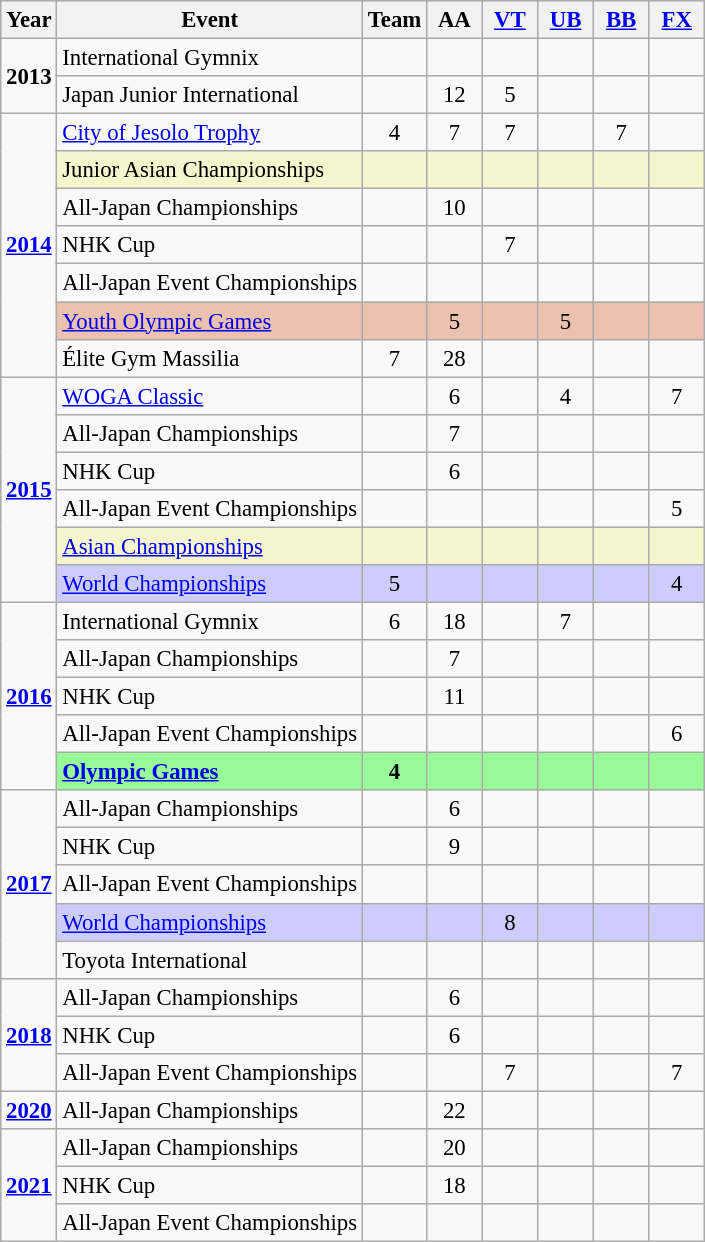<table class="wikitable" style="text-align:center; font-size:95%;">
<tr>
<th align=center>Year</th>
<th align=center>Event</th>
<th style="width:30px;">Team</th>
<th style="width:30px;">AA</th>
<th style="width:30px;"><a href='#'>VT</a></th>
<th style="width:30px;"><a href='#'>UB</a></th>
<th style="width:30px;"><a href='#'>BB</a></th>
<th style="width:30px;"><a href='#'>FX</a></th>
</tr>
<tr>
<td rowspan="2"><strong>2013</strong></td>
<td align=left>International Gymnix</td>
<td></td>
<td></td>
<td></td>
<td></td>
<td></td>
<td></td>
</tr>
<tr>
<td align=left>Japan Junior International</td>
<td></td>
<td>12</td>
<td>5</td>
<td></td>
<td></td>
<td></td>
</tr>
<tr>
<td rowspan="7"><strong><a href='#'>2014</a></strong></td>
<td align=left><a href='#'>City of Jesolo Trophy</a></td>
<td>4</td>
<td>7</td>
<td>7</td>
<td></td>
<td>7</td>
<td></td>
</tr>
<tr bgcolor=#F5F6CE>
<td align=left>Junior Asian Championships</td>
<td></td>
<td></td>
<td></td>
<td></td>
<td></td>
<td></td>
</tr>
<tr>
<td align=left>All-Japan Championships</td>
<td></td>
<td>10</td>
<td></td>
<td></td>
<td></td>
<td></td>
</tr>
<tr>
<td align=left>NHK Cup</td>
<td></td>
<td></td>
<td>7</td>
<td></td>
<td></td>
<td></td>
</tr>
<tr>
<td align=left>All-Japan Event Championships</td>
<td></td>
<td></td>
<td></td>
<td></td>
<td></td>
<td></td>
</tr>
<tr bgcolor=#EBC2AF>
<td align=left><a href='#'>Youth Olympic Games</a></td>
<td></td>
<td>5</td>
<td></td>
<td>5</td>
<td></td>
<td></td>
</tr>
<tr>
<td align=left>Élite Gym Massilia</td>
<td>7</td>
<td>28</td>
<td></td>
<td></td>
<td></td>
<td></td>
</tr>
<tr>
<td rowspan="6"><strong><a href='#'>2015</a></strong></td>
<td align=left><a href='#'>WOGA Classic</a></td>
<td></td>
<td>6</td>
<td></td>
<td>4</td>
<td></td>
<td>7</td>
</tr>
<tr>
<td align=left>All-Japan Championships</td>
<td></td>
<td>7</td>
<td></td>
<td></td>
<td></td>
<td></td>
</tr>
<tr>
<td align=left>NHK Cup</td>
<td></td>
<td>6</td>
<td></td>
<td></td>
<td></td>
<td></td>
</tr>
<tr>
<td align=left>All-Japan Event Championships</td>
<td></td>
<td></td>
<td></td>
<td></td>
<td></td>
<td>5</td>
</tr>
<tr bgcolor=#F5F6CE>
<td align=left><a href='#'>Asian Championships</a></td>
<td></td>
<td></td>
<td></td>
<td></td>
<td></td>
<td></td>
</tr>
<tr bgcolor=#CCCCFF>
<td align=left><a href='#'>World Championships</a></td>
<td>5</td>
<td></td>
<td></td>
<td></td>
<td></td>
<td>4</td>
</tr>
<tr>
<td rowspan="5"><strong><a href='#'>2016</a></strong></td>
<td align=left>International Gymnix</td>
<td>6</td>
<td>18</td>
<td></td>
<td>7</td>
<td></td>
<td></td>
</tr>
<tr>
<td align=left>All-Japan Championships</td>
<td></td>
<td>7</td>
<td></td>
<td></td>
<td></td>
<td></td>
</tr>
<tr>
<td align=left>NHK Cup</td>
<td></td>
<td>11</td>
<td></td>
<td></td>
<td></td>
<td></td>
</tr>
<tr>
<td align=left>All-Japan Event Championships</td>
<td></td>
<td></td>
<td></td>
<td></td>
<td></td>
<td>6</td>
</tr>
<tr bgcolor=98FB98>
<td align=left><strong><a href='#'>Olympic Games</a></strong></td>
<td><strong>4</strong></td>
<td></td>
<td></td>
<td></td>
<td></td>
<td></td>
</tr>
<tr>
<td rowspan="5"><strong><a href='#'>2017</a></strong></td>
<td align=left>All-Japan Championships</td>
<td></td>
<td>6</td>
<td></td>
<td></td>
<td></td>
<td></td>
</tr>
<tr>
<td align=left>NHK Cup</td>
<td></td>
<td>9</td>
<td></td>
<td></td>
<td></td>
<td></td>
</tr>
<tr>
<td align=left>All-Japan Event Championships</td>
<td></td>
<td></td>
<td></td>
<td></td>
<td></td>
<td></td>
</tr>
<tr bgcolor=#CCCCFF>
<td align=left><a href='#'>World Championships</a></td>
<td></td>
<td></td>
<td>8</td>
<td></td>
<td></td>
<td></td>
</tr>
<tr>
<td align=left>Toyota International</td>
<td></td>
<td></td>
<td></td>
<td></td>
<td></td>
<td></td>
</tr>
<tr>
<td rowspan="3"><strong><a href='#'>2018</a></strong></td>
<td align=left>All-Japan Championships</td>
<td></td>
<td>6</td>
<td></td>
<td></td>
<td></td>
<td></td>
</tr>
<tr>
<td align=left>NHK Cup</td>
<td></td>
<td>6</td>
<td></td>
<td></td>
<td></td>
<td></td>
</tr>
<tr>
<td align=left>All-Japan Event Championships</td>
<td></td>
<td></td>
<td>7</td>
<td></td>
<td></td>
<td>7</td>
</tr>
<tr>
<td rowspan="1"><strong><a href='#'>2020</a></strong></td>
<td align=left>All-Japan Championships</td>
<td></td>
<td>22</td>
<td></td>
<td></td>
<td></td>
<td></td>
</tr>
<tr>
<td rowspan="3"><strong><a href='#'>2021</a></strong></td>
<td align=left>All-Japan Championships</td>
<td></td>
<td>20</td>
<td></td>
<td></td>
<td></td>
<td></td>
</tr>
<tr>
<td align=left>NHK Cup</td>
<td></td>
<td>18</td>
<td></td>
<td></td>
<td></td>
<td></td>
</tr>
<tr>
<td align=left>All-Japan Event Championships</td>
<td></td>
<td></td>
<td></td>
<td></td>
<td></td>
<td></td>
</tr>
</table>
